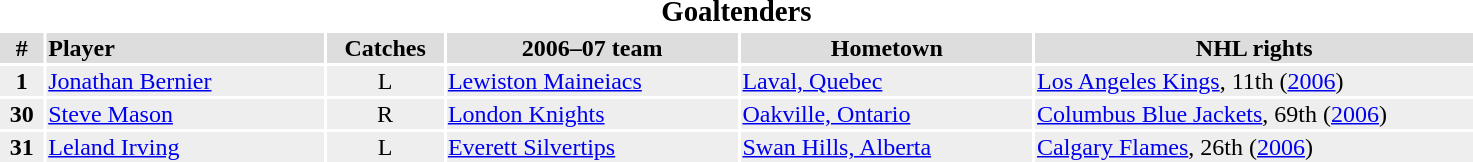<table width=78%>
<tr>
<th colspan=6><div><big>Goaltenders</big></div></th>
</tr>
<tr bgcolor="#dddddd">
<th width=3%>#</th>
<td align=left!!width=10%><strong>Player</strong></td>
<th width=8%>Catches</th>
<th width=20%>2006–07 team</th>
<th width=20%>Hometown</th>
<th width=30%>NHL rights</th>
</tr>
<tr bgcolor="#eeeeee">
<td align=center><strong>1</strong></td>
<td><a href='#'>Jonathan Bernier</a></td>
<td align=center>L</td>
<td><a href='#'>Lewiston Maineiacs</a></td>
<td><a href='#'>Laval, Quebec</a></td>
<td><a href='#'>Los Angeles Kings</a>, 11th (<a href='#'>2006</a>)</td>
</tr>
<tr bgcolor="#eeeeee">
<td align=center><strong>30</strong></td>
<td><a href='#'>Steve Mason</a></td>
<td align=center>R</td>
<td><a href='#'>London Knights</a></td>
<td><a href='#'>Oakville, Ontario</a></td>
<td><a href='#'>Columbus Blue Jackets</a>, 69th (<a href='#'>2006</a>)</td>
</tr>
<tr bgcolor="#eeeeee">
<td align=center><strong>31</strong></td>
<td><a href='#'>Leland Irving</a></td>
<td align=center>L</td>
<td><a href='#'>Everett Silvertips</a></td>
<td><a href='#'>Swan Hills, Alberta</a></td>
<td><a href='#'>Calgary Flames</a>, 26th (<a href='#'>2006</a>)</td>
</tr>
</table>
